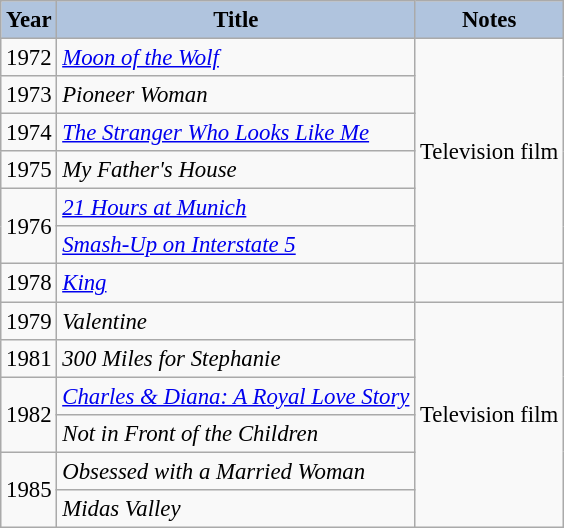<table class="wikitable" style="font-size:95%;">
<tr>
<th style="background:#B0C4DE;">Year</th>
<th style="background:#B0C4DE;">Title</th>
<th style="background:#B0C4DE;">Notes</th>
</tr>
<tr>
<td>1972</td>
<td><em><a href='#'>Moon of the Wolf</a></em></td>
<td rowspan=6>Television film</td>
</tr>
<tr>
<td>1973</td>
<td><em>Pioneer Woman</em></td>
</tr>
<tr>
<td>1974</td>
<td><em><a href='#'>The Stranger Who Looks Like Me</a></em></td>
</tr>
<tr>
<td>1975</td>
<td><em>My Father's House</em></td>
</tr>
<tr>
<td rowspan=2>1976</td>
<td><em><a href='#'>21 Hours at Munich</a></em></td>
</tr>
<tr>
<td><em><a href='#'>Smash-Up on Interstate 5</a></em></td>
</tr>
<tr>
<td>1978</td>
<td><em><a href='#'>King</a></em></td>
<td></td>
</tr>
<tr>
<td>1979</td>
<td><em>Valentine</em></td>
<td rowspan=6>Television film</td>
</tr>
<tr>
<td>1981</td>
<td><em>300 Miles for Stephanie</em></td>
</tr>
<tr>
<td rowspan=2>1982</td>
<td><em><a href='#'>Charles & Diana: A Royal Love Story</a></em></td>
</tr>
<tr>
<td><em>Not in Front of the Children</em></td>
</tr>
<tr>
<td rowspan=2>1985</td>
<td><em>Obsessed with a Married Woman</em></td>
</tr>
<tr>
<td><em>Midas Valley</em></td>
</tr>
</table>
